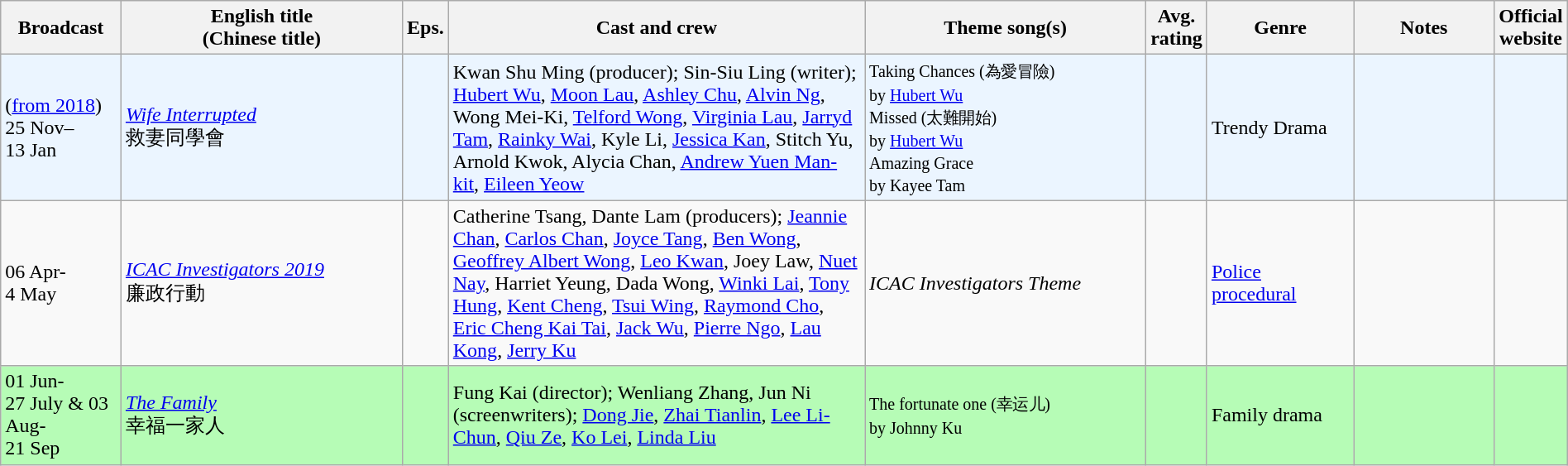<table class="wikitable sortable" width="100%" style="text-align: left">
<tr>
<th align=center width=8% bgcolor="silver">Broadcast</th>
<th align=center width=20% bgcolor="silver">English title <br> (Chinese title)</th>
<th align=center width=1% bgcolor="silver">Eps.</th>
<th align=center width=30% bgcolor="silver">Cast and crew</th>
<th align=center width=20% bgcolor="silver">Theme song(s)</th>
<th align=center width=1% bgcolor="silver">Avg. rating</th>
<th align=center width=10% bgcolor="silver">Genre</th>
<th align=center width=15% bgcolor="silver">Notes</th>
<th align=center width=1% bgcolor="silver">Official website</th>
</tr>
<tr ---- bgcolor="#ebf5ff">
<td>(<a href='#'>from 2018</a>) <br>25 Nov–<br>13 Jan</td>
<td><em><a href='#'>Wife Interrupted</a></em> <br>救妻同學會</td>
<td></td>
<td>Kwan Shu Ming (producer); Sin-Siu Ling (writer); <a href='#'>Hubert Wu</a>, <a href='#'>Moon Lau</a>, <a href='#'>Ashley Chu</a>, <a href='#'>Alvin Ng</a>, Wong Mei-Ki, <a href='#'>Telford Wong</a>, <a href='#'>Virginia Lau</a>, <a href='#'>Jarryd Tam</a>, <a href='#'>Rainky Wai</a>, Kyle Li, <a href='#'>Jessica Kan</a>, Stitch Yu, Arnold Kwok, Alycia Chan, <a href='#'>Andrew Yuen Man-kit</a>, <a href='#'>Eileen Yeow</a></td>
<td><small>Taking Chances (為愛冒險) </small> <br> <small> by <a href='#'>Hubert Wu</a> </small> <br> <small> Missed (太難開始) </small> <br> <small> by <a href='#'>Hubert Wu</a> </small> <br> <small> Amazing Grace </small> <br> <small> by Kayee Tam</small></td>
<td></td>
<td>Trendy Drama</td>
<td></td>
<td></td>
</tr>
<tr>
<td>06 Apr-<br>4 May</td>
<td><em><a href='#'>ICAC Investigators 2019</a></em> <br>廉政行動</td>
<td></td>
<td>Catherine Tsang, Dante Lam (producers); <a href='#'>Jeannie Chan</a>, <a href='#'>Carlos Chan</a>, <a href='#'>Joyce Tang</a>, <a href='#'>Ben Wong</a>, <a href='#'>Geoffrey Albert Wong</a>, <a href='#'>Leo Kwan</a>, Joey Law, <a href='#'>Nuet Nay</a>, Harriet Yeung, Dada Wong, <a href='#'>Winki Lai</a>, <a href='#'>Tony Hung</a>, <a href='#'>Kent Cheng</a>, <a href='#'>Tsui Wing</a>, <a href='#'>Raymond Cho</a>, <a href='#'>Eric Cheng Kai Tai</a>, <a href='#'>Jack Wu</a>, <a href='#'>Pierre Ngo</a>, <a href='#'>Lau Kong</a>, <a href='#'>Jerry Ku</a></td>
<td><em>ICAC Investigators Theme</em></td>
<td></td>
<td><a href='#'>Police procedural</a></td>
<td></td>
<td></td>
</tr>
<tr ---- bgcolor="#b6fcb6">
<td>01 Jun-<br>27 July & 03 Aug-<br>21 Sep</td>
<td><em><a href='#'>The Family</a></em> <br>幸福一家人</td>
<td></td>
<td>Fung Kai (director); Wenliang Zhang, Jun Ni (screenwriters); <a href='#'>Dong Jie</a>, <a href='#'>Zhai Tianlin</a>, <a href='#'>Lee Li-Chun</a>, <a href='#'>Qiu Ze</a>, <a href='#'>Ko Lei</a>, <a href='#'>Linda Liu</a></td>
<td><small> The fortunate one (幸运儿) </small> <br> <small> by Johnny Ku</small></td>
<td></td>
<td>Family drama</td>
<td></td>
<td></td>
</tr>
</table>
